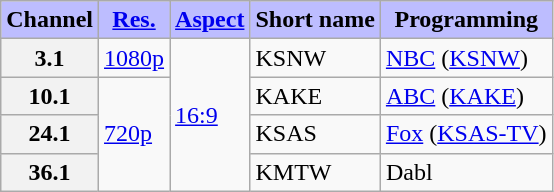<table class="wikitable">
<tr>
<th style="background-color: #bdbdff" scope = "col">Channel</th>
<th style="background-color: #bdbdff" scope = "col"><a href='#'>Res.</a></th>
<th style="background-color: #bdbdff" scope = "col"><a href='#'>Aspect</a></th>
<th style="background-color: #bdbdff" scope = "col">Short name</th>
<th style="background-color: #bdbdff" scope = "col">Programming</th>
</tr>
<tr>
<th scope = "row">3.1</th>
<td><a href='#'>1080p</a></td>
<td rowspan=4><a href='#'>16:9</a></td>
<td>KSNW</td>
<td><a href='#'>NBC</a> (<a href='#'>KSNW</a>)</td>
</tr>
<tr>
<th scope = "row">10.1</th>
<td rowspan=3><a href='#'>720p</a></td>
<td>KAKE</td>
<td><a href='#'>ABC</a> (<a href='#'>KAKE</a>)</td>
</tr>
<tr>
<th scope = "row">24.1</th>
<td>KSAS</td>
<td><a href='#'>Fox</a> (<a href='#'>KSAS-TV</a>)</td>
</tr>
<tr>
<th scope = "row">36.1</th>
<td>KMTW</td>
<td>Dabl</td>
</tr>
</table>
